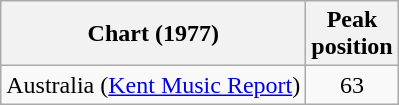<table class="wikitable">
<tr>
<th>Chart (1977)</th>
<th>Peak<br>position</th>
</tr>
<tr>
<td>Australia (<a href='#'>Kent Music Report</a>)</td>
<td style="text-align:center;">63</td>
</tr>
</table>
